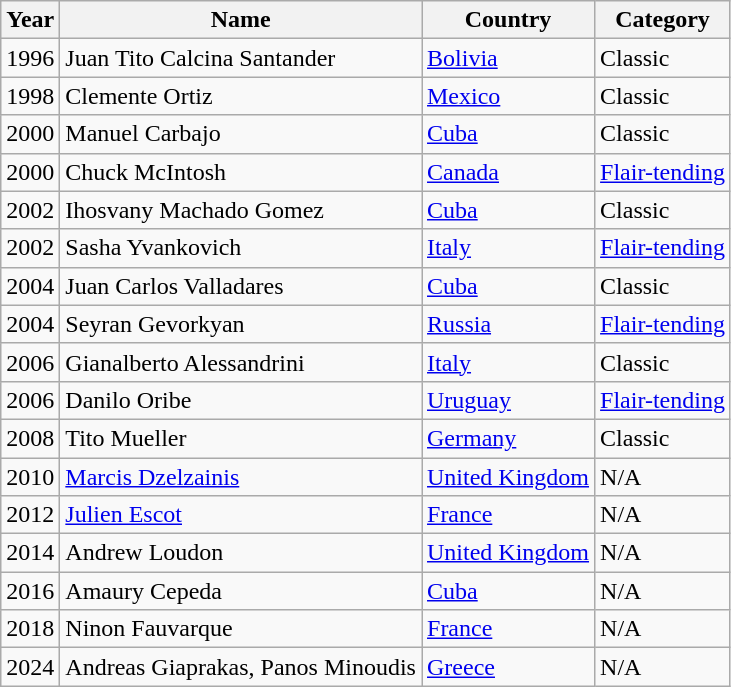<table class="wikitable">
<tr>
<th>Year</th>
<th>Name</th>
<th>Country</th>
<th>Category</th>
</tr>
<tr>
<td>1996</td>
<td>Juan Tito Calcina Santander</td>
<td><a href='#'>Bolivia</a></td>
<td>Classic</td>
</tr>
<tr>
<td>1998</td>
<td>Clemente Ortiz</td>
<td><a href='#'>Mexico</a></td>
<td>Classic</td>
</tr>
<tr>
<td>2000</td>
<td>Manuel Carbajo</td>
<td><a href='#'>Cuba</a></td>
<td>Classic</td>
</tr>
<tr>
<td>2000</td>
<td>Chuck McIntosh</td>
<td><a href='#'>Canada</a></td>
<td><a href='#'>Flair-tending</a></td>
</tr>
<tr>
<td>2002</td>
<td>Ihosvany Machado Gomez</td>
<td><a href='#'>Cuba</a></td>
<td>Classic</td>
</tr>
<tr>
<td>2002</td>
<td>Sasha Yvankovich</td>
<td><a href='#'>Italy</a></td>
<td><a href='#'>Flair-tending</a></td>
</tr>
<tr>
<td>2004</td>
<td>Juan Carlos Valladares</td>
<td><a href='#'>Cuba</a></td>
<td>Classic</td>
</tr>
<tr>
<td>2004</td>
<td>Seyran Gevorkyan</td>
<td><a href='#'>Russia</a></td>
<td><a href='#'>Flair-tending</a></td>
</tr>
<tr>
<td>2006</td>
<td>Gianalberto Alessandrini</td>
<td><a href='#'>Italy</a></td>
<td>Classic</td>
</tr>
<tr>
<td>2006</td>
<td>Danilo Oribe</td>
<td><a href='#'>Uruguay</a></td>
<td><a href='#'>Flair-tending</a></td>
</tr>
<tr>
<td>2008</td>
<td>Tito Mueller</td>
<td><a href='#'>Germany</a></td>
<td>Classic</td>
</tr>
<tr>
<td>2010</td>
<td><a href='#'>Marcis Dzelzainis</a></td>
<td><a href='#'>United Kingdom</a></td>
<td>N/A</td>
</tr>
<tr>
<td>2012</td>
<td><a href='#'>Julien Escot</a></td>
<td><a href='#'>France</a></td>
<td>N/A</td>
</tr>
<tr>
<td>2014</td>
<td>Andrew Loudon</td>
<td><a href='#'>United Kingdom</a></td>
<td>N/A</td>
</tr>
<tr>
<td>2016</td>
<td>Amaury Cepeda</td>
<td><a href='#'>Cuba</a></td>
<td>N/A</td>
</tr>
<tr>
<td>2018</td>
<td>Ninon Fauvarque</td>
<td><a href='#'>France</a></td>
<td>N/A</td>
</tr>
<tr>
<td>2024</td>
<td>Andreas Giaprakas, Panos Minoudis</td>
<td><a href='#'>Greece</a></td>
<td>N/A</td>
</tr>
</table>
